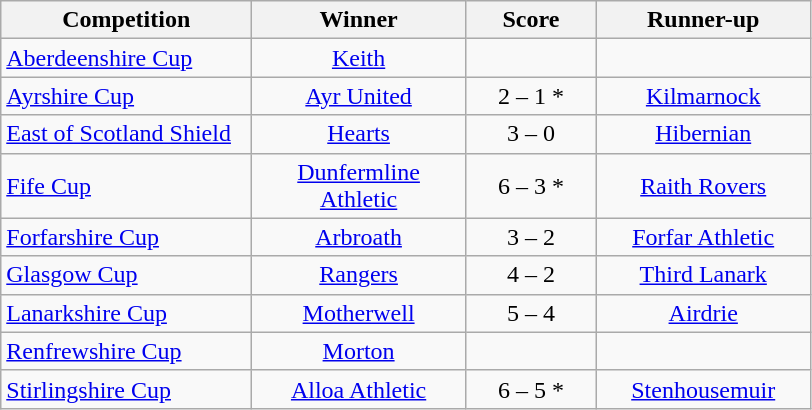<table class="wikitable" style="text-align: center;">
<tr>
<th width=160>Competition</th>
<th width=135>Winner</th>
<th width=80>Score</th>
<th width=135>Runner-up</th>
</tr>
<tr>
<td align=left><a href='#'>Aberdeenshire Cup</a></td>
<td><a href='#'>Keith</a></td>
<td></td>
<td></td>
</tr>
<tr>
<td align=left><a href='#'>Ayrshire Cup</a></td>
<td><a href='#'>Ayr United</a></td>
<td>2 – 1 *</td>
<td><a href='#'>Kilmarnock</a></td>
</tr>
<tr>
<td align=left><a href='#'>East of Scotland Shield</a></td>
<td><a href='#'>Hearts</a></td>
<td>3 – 0</td>
<td><a href='#'>Hibernian</a></td>
</tr>
<tr>
<td align=left><a href='#'>Fife Cup</a></td>
<td><a href='#'>Dunfermline Athletic</a></td>
<td>6 – 3 *</td>
<td><a href='#'>Raith Rovers</a></td>
</tr>
<tr>
<td align=left><a href='#'>Forfarshire Cup</a></td>
<td><a href='#'>Arbroath</a></td>
<td>3 – 2</td>
<td><a href='#'>Forfar Athletic</a></td>
</tr>
<tr>
<td align=left><a href='#'>Glasgow Cup</a></td>
<td><a href='#'>Rangers</a></td>
<td>4 – 2 </td>
<td><a href='#'>Third Lanark</a></td>
</tr>
<tr>
<td align=left><a href='#'>Lanarkshire Cup</a></td>
<td><a href='#'>Motherwell</a></td>
<td>5 – 4</td>
<td><a href='#'>Airdrie</a></td>
</tr>
<tr>
<td align=left><a href='#'>Renfrewshire Cup</a></td>
<td><a href='#'>Morton</a></td>
<td></td>
<td></td>
</tr>
<tr>
<td align=left><a href='#'>Stirlingshire Cup</a></td>
<td><a href='#'>Alloa Athletic</a></td>
<td>6 – 5 *</td>
<td><a href='#'>Stenhousemuir</a></td>
</tr>
</table>
